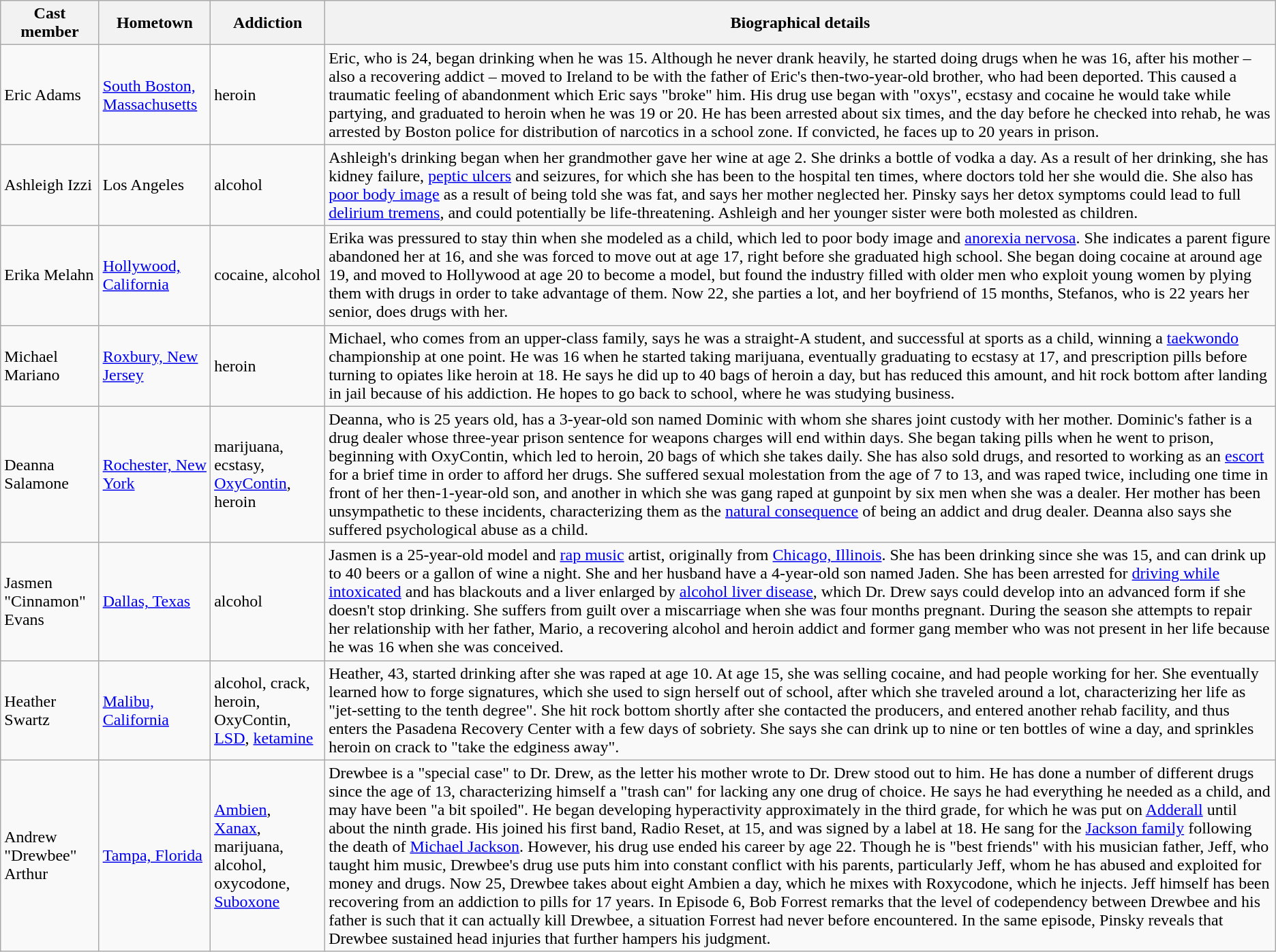<table class="wikitable">
<tr>
<th>Cast member</th>
<th>Hometown</th>
<th>Addiction</th>
<th>Biographical details</th>
</tr>
<tr>
<td>Eric Adams</td>
<td><a href='#'>South Boston, Massachusetts</a></td>
<td>heroin</td>
<td>Eric, who is 24, began drinking when he was 15. Although he never drank heavily, he started doing drugs when he was 16, after his mother – also a recovering addict – moved to Ireland to be with the father of Eric's then-two-year-old brother, who had been deported. This caused a traumatic feeling of abandonment which Eric says "broke" him. His drug use began with "oxys", ecstasy and cocaine he would take while partying, and graduated to heroin when he was 19 or 20. He has been arrested about six times, and the day before he checked into rehab, he was arrested by Boston police for distribution of narcotics in a school zone. If convicted, he faces up to 20 years in prison.</td>
</tr>
<tr>
<td>Ashleigh Izzi</td>
<td>Los Angeles</td>
<td>alcohol</td>
<td>Ashleigh's drinking began when her grandmother gave her wine at age 2. She drinks a bottle of vodka a day. As a result of her drinking, she has kidney failure, <a href='#'>peptic ulcers</a> and seizures, for which she has been to the hospital ten times, where doctors told her she would die. She also has <a href='#'>poor body image</a> as a result of being told she was fat, and says her mother neglected her. Pinsky says her detox symptoms could lead to full <a href='#'>delirium tremens</a>, and could potentially be life-threatening. Ashleigh and her younger sister were both molested as children.</td>
</tr>
<tr>
<td>Erika Melahn</td>
<td><a href='#'>Hollywood, California</a></td>
<td>cocaine, alcohol</td>
<td>Erika was pressured to stay thin when she modeled as a child, which led to poor body image and <a href='#'>anorexia nervosa</a>. She indicates a parent figure abandoned her at 16, and she was forced to move out at age 17, right before she graduated high school. She began doing cocaine at around age 19, and moved to Hollywood at age 20 to become a model, but found the industry filled with older men who exploit young women by plying them with drugs in order to take advantage of them. Now 22, she parties a lot, and her boyfriend of 15 months, Stefanos, who is 22 years her senior, does drugs with her.</td>
</tr>
<tr>
<td>Michael Mariano</td>
<td><a href='#'>Roxbury, New Jersey</a></td>
<td>heroin</td>
<td>Michael, who comes from an upper-class family, says he was a straight-A student, and successful at sports as a child, winning a <a href='#'>taekwondo</a> championship at one point. He was 16 when he started taking marijuana, eventually graduating to ecstasy at 17, and prescription pills before turning to opiates like heroin at 18. He says he did up to 40 bags of heroin a day, but has reduced this amount, and hit rock bottom after landing in jail because of his addiction. He hopes to go back to school, where he was studying business.</td>
</tr>
<tr>
<td>Deanna Salamone</td>
<td><a href='#'>Rochester, New York</a></td>
<td>marijuana, ecstasy, <a href='#'>OxyContin</a>, heroin</td>
<td>Deanna, who is 25 years old, has a 3-year-old son named Dominic with whom she shares joint custody with her mother. Dominic's father is a drug dealer whose three-year prison sentence for weapons charges will end within days. She began taking pills when he went to prison, beginning with OxyContin, which led to heroin, 20 bags of which she takes daily. She has also sold drugs, and resorted to working as an <a href='#'>escort</a> for a brief time in order to afford her drugs. She suffered sexual molestation from the age of 7 to 13, and was raped twice, including one time in front of her then-1-year-old son, and another in which she was gang raped at gunpoint by six men when she was a dealer. Her mother has been unsympathetic to these incidents, characterizing them as the <a href='#'>natural consequence</a> of being an addict and drug dealer. Deanna also says she suffered psychological abuse as a child.</td>
</tr>
<tr>
<td>Jasmen "Cinnamon" Evans</td>
<td><a href='#'>Dallas, Texas</a></td>
<td>alcohol</td>
<td>Jasmen is a 25-year-old model and <a href='#'>rap music</a> artist, originally from <a href='#'>Chicago, Illinois</a>. She has been drinking since she was 15, and can drink up to 40 beers or a gallon of wine a night. She and her husband have a 4-year-old son named Jaden. She has been arrested for <a href='#'>driving while intoxicated</a> and has blackouts and a liver enlarged by <a href='#'>alcohol liver disease</a>, which Dr. Drew says could develop into an advanced form if she doesn't stop drinking. She suffers from guilt over a miscarriage when she was four months pregnant. During the season she attempts to repair her relationship with her father, Mario, a recovering alcohol and heroin addict and former gang member who was not present in her life because he was 16 when she was conceived.</td>
</tr>
<tr>
<td>Heather Swartz</td>
<td><a href='#'>Malibu, California</a></td>
<td>alcohol, crack, heroin, OxyContin, <a href='#'>LSD</a>, <a href='#'>ketamine</a></td>
<td>Heather, 43, started drinking after she was raped at age 10. At age 15, she was selling cocaine, and had people working for her. She eventually learned how to forge signatures, which she used to sign herself out of school, after which she traveled around a lot, characterizing her life as "jet-setting to the tenth degree". She hit rock bottom shortly after she contacted the producers, and entered another rehab facility, and thus enters the Pasadena Recovery Center with a few days of sobriety. She says she can drink up to nine or ten bottles of wine a day, and sprinkles heroin on crack to "take the edginess away".</td>
</tr>
<tr>
<td>Andrew "Drewbee" Arthur</td>
<td><a href='#'>Tampa, Florida</a></td>
<td><a href='#'>Ambien</a>, <a href='#'>Xanax</a>, marijuana, alcohol, oxycodone, <a href='#'>Suboxone</a></td>
<td>Drewbee is a "special case" to Dr. Drew, as the letter his mother wrote to Dr. Drew stood out to him. He has done a number of different drugs since the age of 13, characterizing himself a "trash can" for lacking any one drug of choice. He says he had everything he needed as a child, and may have been "a bit spoiled". He began developing hyperactivity approximately in the third grade, for which he was put on <a href='#'>Adderall</a> until about the ninth grade. His joined his first band, Radio Reset, at 15, and was signed by a label at 18. He sang for the <a href='#'>Jackson family</a> following the death of <a href='#'>Michael Jackson</a>. However, his drug use ended his career by age 22. Though he is "best friends" with his musician father, Jeff, who taught him music, Drewbee's drug use puts him into constant conflict with his parents, particularly Jeff, whom he has abused and exploited for money and drugs. Now 25, Drewbee takes about eight Ambien a day, which he mixes with Roxycodone, which he injects. Jeff himself has been recovering from an addiction to pills for 17 years. In Episode 6, Bob Forrest remarks that the level of codependency between Drewbee and his father is such that it can actually kill Drewbee, a situation Forrest had never before encountered. In the same episode, Pinsky reveals that Drewbee sustained head injuries that further hampers his judgment.</td>
</tr>
</table>
